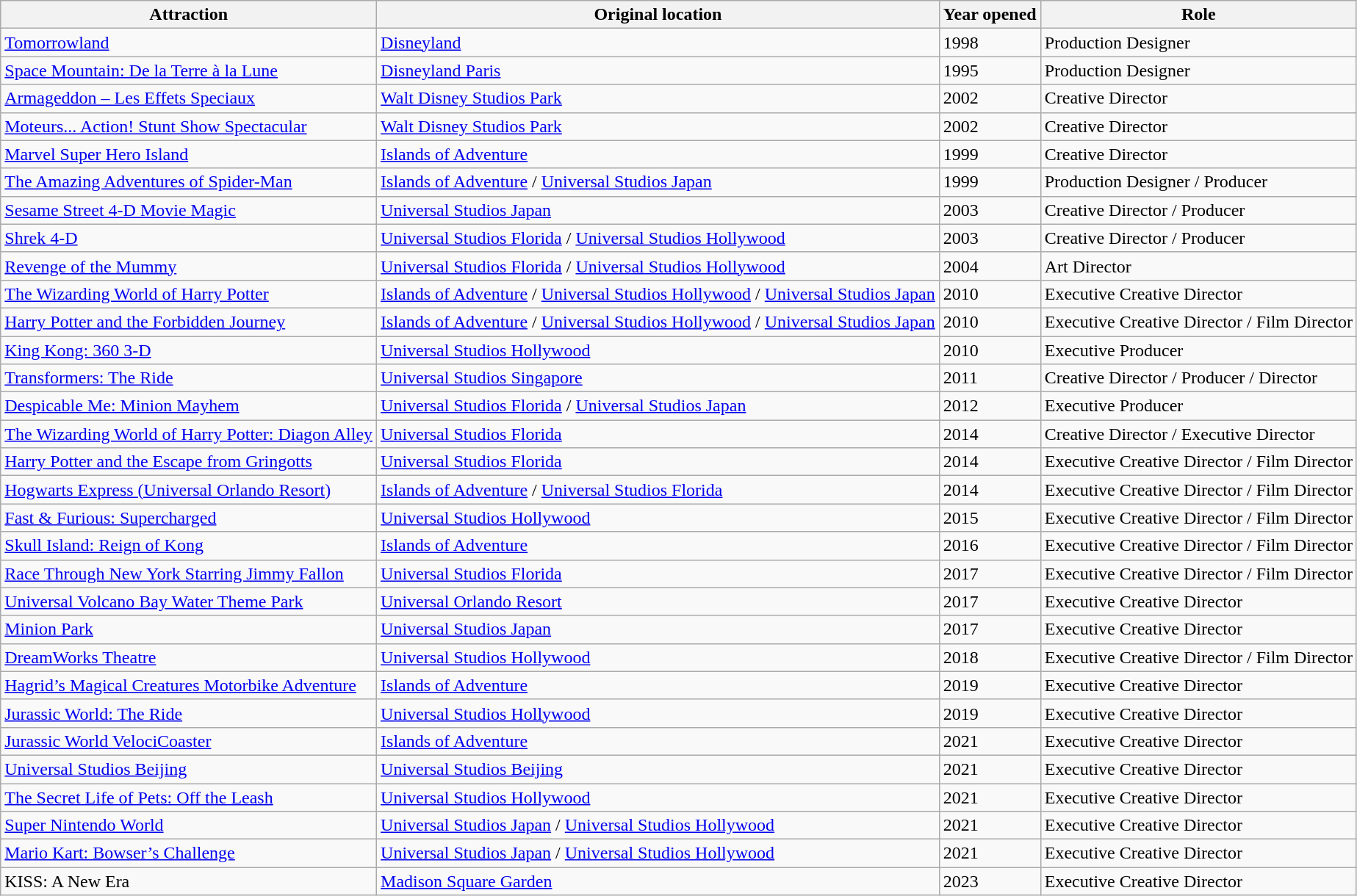<table class="wikitable sortable">
<tr>
<th>Attraction</th>
<th>Original location</th>
<th>Year opened</th>
<th>Role</th>
</tr>
<tr>
<td><a href='#'>Tomorrowland</a></td>
<td><a href='#'>Disneyland</a></td>
<td>1998</td>
<td>Production Designer</td>
</tr>
<tr>
<td><a href='#'>Space Mountain: De la Terre à la Lune</a></td>
<td><a href='#'>Disneyland Paris</a></td>
<td>1995</td>
<td>Production Designer</td>
</tr>
<tr>
<td><a href='#'>Armageddon – Les Effets Speciaux</a></td>
<td><a href='#'>Walt Disney Studios Park</a></td>
<td>2002</td>
<td>Creative Director</td>
</tr>
<tr>
<td><a href='#'>Moteurs... Action! Stunt Show Spectacular</a></td>
<td><a href='#'>Walt Disney Studios Park</a></td>
<td>2002</td>
<td>Creative Director</td>
</tr>
<tr>
<td><a href='#'>Marvel Super Hero Island</a></td>
<td><a href='#'>Islands of Adventure</a></td>
<td>1999</td>
<td>Creative Director</td>
</tr>
<tr>
<td><a href='#'>The Amazing Adventures of Spider-Man</a></td>
<td><a href='#'>Islands of Adventure</a> / <a href='#'>Universal Studios Japan</a></td>
<td>1999</td>
<td>Production Designer / Producer</td>
</tr>
<tr>
<td><a href='#'>Sesame Street 4-D Movie Magic</a></td>
<td><a href='#'>Universal Studios Japan</a></td>
<td>2003</td>
<td>Creative Director / Producer</td>
</tr>
<tr>
<td><a href='#'>Shrek 4-D</a></td>
<td><a href='#'>Universal Studios Florida</a> / <a href='#'>Universal Studios Hollywood</a></td>
<td>2003</td>
<td>Creative Director / Producer</td>
</tr>
<tr>
<td><a href='#'>Revenge of the Mummy</a></td>
<td><a href='#'>Universal Studios Florida</a> / <a href='#'>Universal Studios Hollywood</a></td>
<td>2004</td>
<td>Art Director</td>
</tr>
<tr>
<td><a href='#'>The Wizarding World of Harry Potter</a></td>
<td><a href='#'>Islands of Adventure</a> / <a href='#'>Universal Studios Hollywood</a> / <a href='#'>Universal Studios Japan</a></td>
<td>2010</td>
<td>Executive Creative Director</td>
</tr>
<tr>
<td><a href='#'>Harry Potter and the Forbidden Journey</a></td>
<td><a href='#'>Islands of Adventure</a> / <a href='#'>Universal Studios Hollywood</a> / <a href='#'>Universal Studios Japan</a></td>
<td>2010</td>
<td>Executive Creative Director / Film Director</td>
</tr>
<tr>
<td><a href='#'>King Kong: 360 3-D</a></td>
<td><a href='#'>Universal Studios Hollywood</a></td>
<td>2010</td>
<td>Executive Producer</td>
</tr>
<tr>
<td><a href='#'>Transformers: The Ride</a></td>
<td><a href='#'>Universal Studios Singapore</a></td>
<td>2011</td>
<td>Creative Director / Producer / Director</td>
</tr>
<tr>
<td><a href='#'>Despicable Me: Minion Mayhem</a></td>
<td><a href='#'>Universal Studios Florida</a> / <a href='#'>Universal Studios Japan</a></td>
<td>2012</td>
<td>Executive Producer</td>
</tr>
<tr>
<td><a href='#'>The Wizarding World of Harry Potter: Diagon Alley</a></td>
<td><a href='#'>Universal Studios Florida</a></td>
<td>2014</td>
<td>Creative Director / Executive Director</td>
</tr>
<tr>
<td><a href='#'>Harry Potter and the Escape from Gringotts</a></td>
<td><a href='#'>Universal Studios Florida</a></td>
<td>2014</td>
<td>Executive Creative Director / Film Director</td>
</tr>
<tr>
<td><a href='#'>Hogwarts Express (Universal Orlando Resort)</a></td>
<td><a href='#'>Islands of Adventure</a> / <a href='#'>Universal Studios Florida</a></td>
<td>2014</td>
<td>Executive Creative Director / Film Director</td>
</tr>
<tr>
<td><a href='#'>Fast & Furious: Supercharged</a></td>
<td><a href='#'>Universal Studios Hollywood</a></td>
<td>2015</td>
<td>Executive Creative Director / Film Director</td>
</tr>
<tr>
<td><a href='#'>Skull Island: Reign of Kong</a></td>
<td><a href='#'>Islands of Adventure</a></td>
<td>2016</td>
<td>Executive Creative Director / Film Director</td>
</tr>
<tr>
<td><a href='#'>Race Through New York Starring Jimmy Fallon</a></td>
<td><a href='#'>Universal Studios Florida</a></td>
<td>2017</td>
<td>Executive Creative Director / Film Director</td>
</tr>
<tr>
<td><a href='#'>Universal Volcano Bay Water Theme Park</a></td>
<td><a href='#'>Universal Orlando Resort</a></td>
<td>2017</td>
<td>Executive Creative Director</td>
</tr>
<tr>
<td><a href='#'>Minion Park</a></td>
<td><a href='#'>Universal Studios Japan</a></td>
<td>2017</td>
<td>Executive Creative Director</td>
</tr>
<tr>
<td><a href='#'>DreamWorks Theatre</a></td>
<td><a href='#'>Universal Studios Hollywood</a></td>
<td>2018</td>
<td>Executive Creative Director / Film Director</td>
</tr>
<tr>
<td><a href='#'>Hagrid’s Magical Creatures Motorbike Adventure</a></td>
<td><a href='#'>Islands of Adventure</a></td>
<td>2019</td>
<td>Executive Creative Director</td>
</tr>
<tr>
<td><a href='#'>Jurassic World: The Ride</a></td>
<td><a href='#'>Universal Studios Hollywood</a></td>
<td>2019</td>
<td>Executive Creative Director</td>
</tr>
<tr>
<td><a href='#'>Jurassic World VelociCoaster</a></td>
<td><a href='#'>Islands of Adventure</a></td>
<td>2021</td>
<td>Executive Creative Director</td>
</tr>
<tr>
<td><a href='#'>Universal Studios Beijing</a></td>
<td><a href='#'>Universal Studios Beijing</a></td>
<td>2021</td>
<td>Executive Creative Director</td>
</tr>
<tr>
<td><a href='#'>The Secret Life of Pets: Off the Leash</a></td>
<td><a href='#'>Universal Studios Hollywood</a></td>
<td>2021</td>
<td>Executive Creative Director</td>
</tr>
<tr>
<td><a href='#'>Super Nintendo World</a></td>
<td><a href='#'>Universal Studios Japan</a> / <a href='#'>Universal Studios Hollywood</a></td>
<td>2021</td>
<td>Executive Creative Director</td>
</tr>
<tr>
<td><a href='#'>Mario Kart: Bowser’s Challenge</a></td>
<td><a href='#'>Universal Studios Japan</a> / <a href='#'>Universal Studios Hollywood</a></td>
<td>2021</td>
<td>Executive Creative Director</td>
</tr>
<tr>
<td>KISS: A New Era</td>
<td><a href='#'>Madison Square Garden</a></td>
<td>2023</td>
<td>Executive Creative Director</td>
</tr>
</table>
